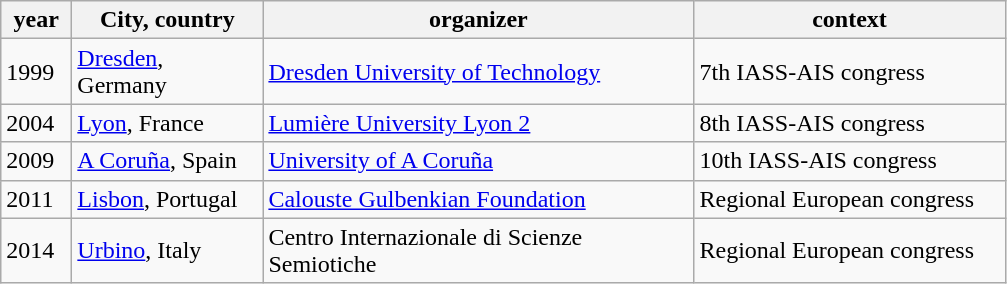<table class="wikitable">
<tr>
<th width="40">year</th>
<th width="120">City, country</th>
<th width="280">organizer</th>
<th width="200">context</th>
</tr>
<tr>
<td>1999</td>
<td><a href='#'>Dresden</a>, Germany</td>
<td><a href='#'>Dresden University of Technology</a></td>
<td>7th IASS-AIS congress</td>
</tr>
<tr>
<td>2004</td>
<td><a href='#'>Lyon</a>, France</td>
<td><a href='#'>Lumière University Lyon 2</a></td>
<td>8th IASS-AIS congress</td>
</tr>
<tr>
<td>2009</td>
<td><a href='#'>A Coruña</a>, Spain</td>
<td><a href='#'>University of A Coruña</a></td>
<td>10th IASS-AIS congress</td>
</tr>
<tr>
<td>2011</td>
<td><a href='#'>Lisbon</a>, Portugal</td>
<td><a href='#'>Calouste Gulbenkian Foundation</a></td>
<td>Regional European congress</td>
</tr>
<tr>
<td>2014</td>
<td><a href='#'>Urbino</a>, Italy</td>
<td>Centro Internazionale di Scienze Semiotiche</td>
<td>Regional European congress</td>
</tr>
</table>
